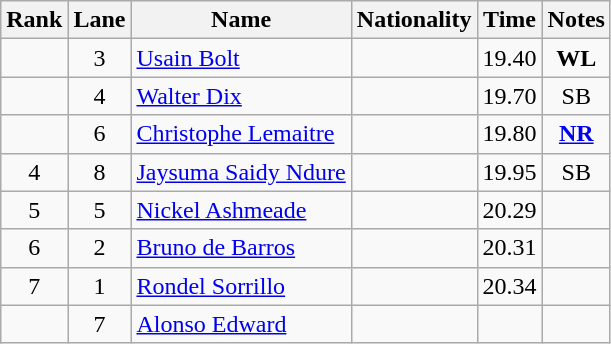<table class="wikitable sortable" style="text-align:center">
<tr>
<th>Rank</th>
<th>Lane</th>
<th>Name</th>
<th>Nationality</th>
<th>Time</th>
<th>Notes</th>
</tr>
<tr>
<td></td>
<td>3</td>
<td align=left><a href='#'>Usain Bolt</a></td>
<td align=left></td>
<td>19.40</td>
<td><strong>WL</strong></td>
</tr>
<tr>
<td></td>
<td>4</td>
<td align=left><a href='#'>Walter Dix</a></td>
<td align=left></td>
<td>19.70</td>
<td>SB</td>
</tr>
<tr>
<td></td>
<td>6</td>
<td align=left><a href='#'>Christophe Lemaitre</a></td>
<td align=left></td>
<td>19.80</td>
<td><strong><a href='#'>NR</a></strong></td>
</tr>
<tr>
<td>4</td>
<td>8</td>
<td align=left><a href='#'>Jaysuma Saidy Ndure</a></td>
<td align=left></td>
<td>19.95</td>
<td>SB</td>
</tr>
<tr>
<td>5</td>
<td>5</td>
<td align=left><a href='#'>Nickel Ashmeade</a></td>
<td align=left></td>
<td>20.29</td>
<td></td>
</tr>
<tr>
<td>6</td>
<td>2</td>
<td align=left><a href='#'>Bruno de Barros</a></td>
<td align=left></td>
<td>20.31</td>
<td></td>
</tr>
<tr>
<td>7</td>
<td>1</td>
<td align=left><a href='#'>Rondel Sorrillo</a></td>
<td align=left></td>
<td>20.34</td>
<td></td>
</tr>
<tr>
<td></td>
<td>7</td>
<td align=left><a href='#'>Alonso Edward</a></td>
<td align=left></td>
<td></td>
<td></td>
</tr>
</table>
